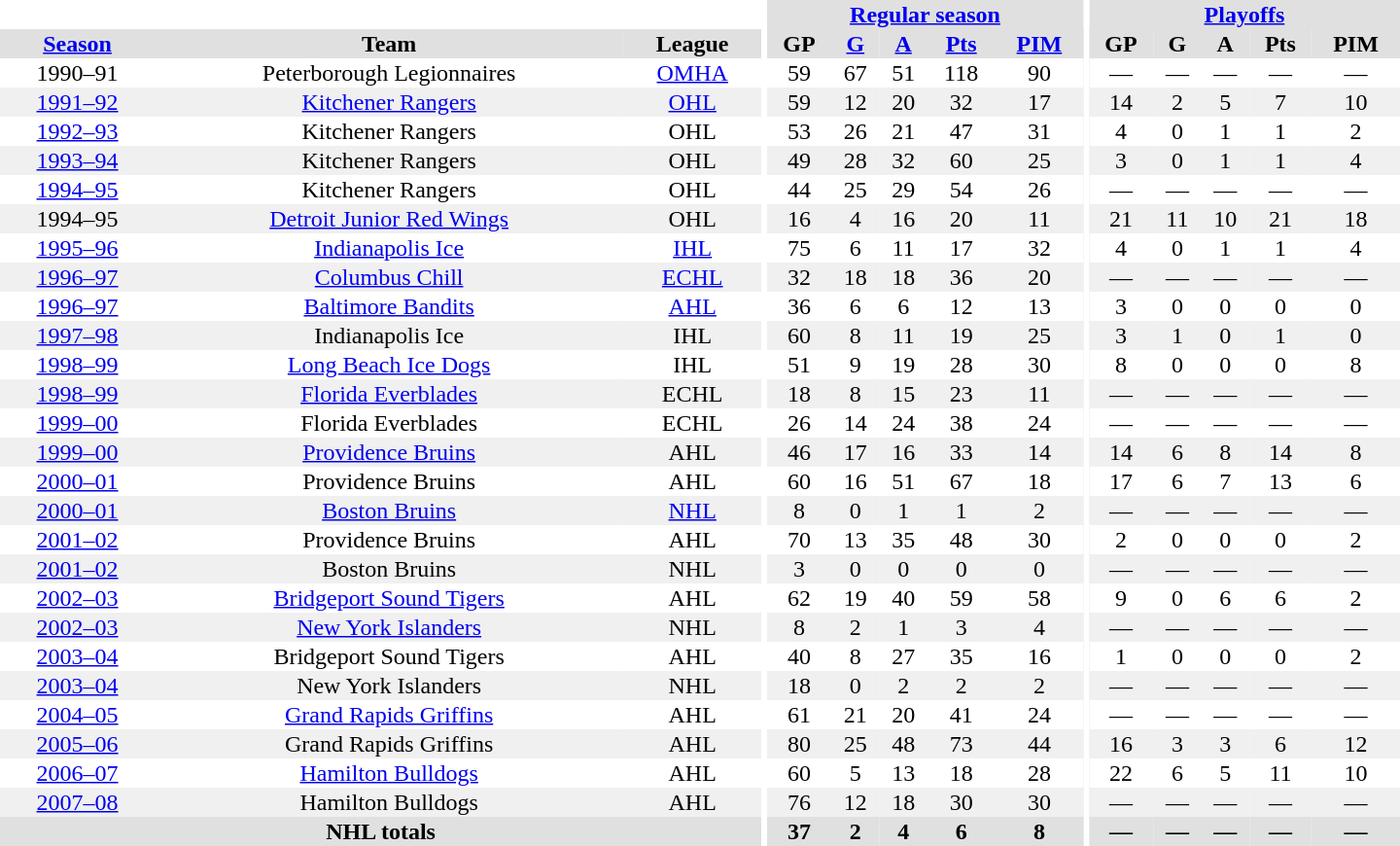<table border="0" cellpadding="1" cellspacing="0" style="text-align:center; width:60em">
<tr bgcolor="#e0e0e0">
<th colspan="3" bgcolor="#ffffff"></th>
<th rowspan="99" bgcolor="#ffffff"></th>
<th colspan="5"><a href='#'>Regular season</a></th>
<th rowspan="99" bgcolor="#ffffff"></th>
<th colspan="5"><a href='#'>Playoffs</a></th>
</tr>
<tr bgcolor="#e0e0e0">
<th><a href='#'>Season</a></th>
<th>Team</th>
<th>League</th>
<th>GP</th>
<th><a href='#'>G</a></th>
<th><a href='#'>A</a></th>
<th><a href='#'>Pts</a></th>
<th><a href='#'>PIM</a></th>
<th>GP</th>
<th>G</th>
<th>A</th>
<th>Pts</th>
<th>PIM</th>
</tr>
<tr ALIGN="center">
<td>1990–91</td>
<td>Peterborough Legionnaires</td>
<td><a href='#'>OMHA</a></td>
<td>59</td>
<td>67</td>
<td>51</td>
<td>118</td>
<td>90</td>
<td>—</td>
<td>—</td>
<td>—</td>
<td>—</td>
<td>—</td>
</tr>
<tr ALIGN="center" bgcolor="#f0f0f0">
<td><a href='#'>1991–92</a></td>
<td><a href='#'>Kitchener Rangers</a></td>
<td><a href='#'>OHL</a></td>
<td>59</td>
<td>12</td>
<td>20</td>
<td>32</td>
<td>17</td>
<td>14</td>
<td>2</td>
<td>5</td>
<td>7</td>
<td>10</td>
</tr>
<tr ALIGN="center">
<td><a href='#'>1992–93</a></td>
<td>Kitchener Rangers</td>
<td>OHL</td>
<td>53</td>
<td>26</td>
<td>21</td>
<td>47</td>
<td>31</td>
<td>4</td>
<td>0</td>
<td>1</td>
<td>1</td>
<td>2</td>
</tr>
<tr ALIGN="center" bgcolor="#f0f0f0">
<td><a href='#'>1993–94</a></td>
<td>Kitchener Rangers</td>
<td>OHL</td>
<td>49</td>
<td>28</td>
<td>32</td>
<td>60</td>
<td>25</td>
<td>3</td>
<td>0</td>
<td>1</td>
<td>1</td>
<td>4</td>
</tr>
<tr ALIGN="center">
<td><a href='#'>1994–95</a></td>
<td>Kitchener Rangers</td>
<td>OHL</td>
<td>44</td>
<td>25</td>
<td>29</td>
<td>54</td>
<td>26</td>
<td>—</td>
<td>—</td>
<td>—</td>
<td>—</td>
<td>—</td>
</tr>
<tr ALIGN="center" bgcolor="#f0f0f0">
<td>1994–95</td>
<td><a href='#'>Detroit Junior Red Wings</a></td>
<td>OHL</td>
<td>16</td>
<td>4</td>
<td>16</td>
<td>20</td>
<td>11</td>
<td>21</td>
<td>11</td>
<td>10</td>
<td>21</td>
<td>18</td>
</tr>
<tr ALIGN="center">
<td><a href='#'>1995–96</a></td>
<td><a href='#'>Indianapolis Ice</a></td>
<td><a href='#'>IHL</a></td>
<td>75</td>
<td>6</td>
<td>11</td>
<td>17</td>
<td>32</td>
<td>4</td>
<td>0</td>
<td>1</td>
<td>1</td>
<td>4</td>
</tr>
<tr ALIGN="center" bgcolor="#f0f0f0">
<td><a href='#'>1996–97</a></td>
<td><a href='#'>Columbus Chill</a></td>
<td><a href='#'>ECHL</a></td>
<td>32</td>
<td>18</td>
<td>18</td>
<td>36</td>
<td>20</td>
<td>—</td>
<td>—</td>
<td>—</td>
<td>—</td>
<td>—</td>
</tr>
<tr ALIGN="center">
<td><a href='#'>1996–97</a></td>
<td><a href='#'>Baltimore Bandits</a></td>
<td><a href='#'>AHL</a></td>
<td>36</td>
<td>6</td>
<td>6</td>
<td>12</td>
<td>13</td>
<td>3</td>
<td>0</td>
<td>0</td>
<td>0</td>
<td>0</td>
</tr>
<tr ALIGN="center" bgcolor="#f0f0f0">
<td><a href='#'>1997–98</a></td>
<td>Indianapolis Ice</td>
<td>IHL</td>
<td>60</td>
<td>8</td>
<td>11</td>
<td>19</td>
<td>25</td>
<td>3</td>
<td>1</td>
<td>0</td>
<td>1</td>
<td>0</td>
</tr>
<tr ALIGN="center">
<td><a href='#'>1998–99</a></td>
<td><a href='#'>Long Beach Ice Dogs</a></td>
<td>IHL</td>
<td>51</td>
<td>9</td>
<td>19</td>
<td>28</td>
<td>30</td>
<td>8</td>
<td>0</td>
<td>0</td>
<td>0</td>
<td>8</td>
</tr>
<tr ALIGN="center" bgcolor="#f0f0f0">
<td><a href='#'>1998–99</a></td>
<td><a href='#'>Florida Everblades</a></td>
<td>ECHL</td>
<td>18</td>
<td>8</td>
<td>15</td>
<td>23</td>
<td>11</td>
<td>—</td>
<td>—</td>
<td>—</td>
<td>—</td>
<td>—</td>
</tr>
<tr ALIGN="center">
<td><a href='#'>1999–00</a></td>
<td>Florida Everblades</td>
<td>ECHL</td>
<td>26</td>
<td>14</td>
<td>24</td>
<td>38</td>
<td>24</td>
<td>—</td>
<td>—</td>
<td>—</td>
<td>—</td>
<td>—</td>
</tr>
<tr ALIGN="center" bgcolor="#f0f0f0">
<td><a href='#'>1999–00</a></td>
<td><a href='#'>Providence Bruins</a></td>
<td>AHL</td>
<td>46</td>
<td>17</td>
<td>16</td>
<td>33</td>
<td>14</td>
<td>14</td>
<td>6</td>
<td>8</td>
<td>14</td>
<td>8</td>
</tr>
<tr ALIGN="center">
<td><a href='#'>2000–01</a></td>
<td>Providence Bruins</td>
<td>AHL</td>
<td>60</td>
<td>16</td>
<td>51</td>
<td>67</td>
<td>18</td>
<td>17</td>
<td>6</td>
<td>7</td>
<td>13</td>
<td>6</td>
</tr>
<tr ALIGN="center" bgcolor="#f0f0f0">
<td><a href='#'>2000–01</a></td>
<td><a href='#'>Boston Bruins</a></td>
<td><a href='#'>NHL</a></td>
<td>8</td>
<td>0</td>
<td>1</td>
<td>1</td>
<td>2</td>
<td>—</td>
<td>—</td>
<td>—</td>
<td>—</td>
<td>—</td>
</tr>
<tr ALIGN="center">
<td><a href='#'>2001–02</a></td>
<td>Providence Bruins</td>
<td>AHL</td>
<td>70</td>
<td>13</td>
<td>35</td>
<td>48</td>
<td>30</td>
<td>2</td>
<td>0</td>
<td>0</td>
<td>0</td>
<td>2</td>
</tr>
<tr ALIGN="center" bgcolor="#f0f0f0">
<td><a href='#'>2001–02</a></td>
<td>Boston Bruins</td>
<td>NHL</td>
<td>3</td>
<td>0</td>
<td>0</td>
<td>0</td>
<td>0</td>
<td>—</td>
<td>—</td>
<td>—</td>
<td>—</td>
<td>—</td>
</tr>
<tr ALIGN="center">
<td><a href='#'>2002–03</a></td>
<td><a href='#'>Bridgeport Sound Tigers</a></td>
<td>AHL</td>
<td>62</td>
<td>19</td>
<td>40</td>
<td>59</td>
<td>58</td>
<td>9</td>
<td>0</td>
<td>6</td>
<td>6</td>
<td>2</td>
</tr>
<tr ALIGN="center" bgcolor="#f0f0f0">
<td><a href='#'>2002–03</a></td>
<td><a href='#'>New York Islanders</a></td>
<td>NHL</td>
<td>8</td>
<td>2</td>
<td>1</td>
<td>3</td>
<td>4</td>
<td>—</td>
<td>—</td>
<td>—</td>
<td>—</td>
<td>—</td>
</tr>
<tr ALIGN="center">
<td><a href='#'>2003–04</a></td>
<td>Bridgeport Sound Tigers</td>
<td>AHL</td>
<td>40</td>
<td>8</td>
<td>27</td>
<td>35</td>
<td>16</td>
<td>1</td>
<td>0</td>
<td>0</td>
<td>0</td>
<td>2</td>
</tr>
<tr ALIGN="center" bgcolor="#f0f0f0">
<td><a href='#'>2003–04</a></td>
<td>New York Islanders</td>
<td>NHL</td>
<td>18</td>
<td>0</td>
<td>2</td>
<td>2</td>
<td>2</td>
<td>—</td>
<td>—</td>
<td>—</td>
<td>—</td>
<td>—</td>
</tr>
<tr ALIGN="center">
<td><a href='#'>2004–05</a></td>
<td><a href='#'>Grand Rapids Griffins</a></td>
<td>AHL</td>
<td>61</td>
<td>21</td>
<td>20</td>
<td>41</td>
<td>24</td>
<td>—</td>
<td>—</td>
<td>—</td>
<td>—</td>
<td>—</td>
</tr>
<tr ALIGN="center" bgcolor="#f0f0f0">
<td><a href='#'>2005–06</a></td>
<td>Grand Rapids Griffins</td>
<td>AHL</td>
<td>80</td>
<td>25</td>
<td>48</td>
<td>73</td>
<td>44</td>
<td>16</td>
<td>3</td>
<td>3</td>
<td>6</td>
<td>12</td>
</tr>
<tr ALIGN="center">
<td><a href='#'>2006–07</a></td>
<td><a href='#'>Hamilton Bulldogs</a></td>
<td>AHL</td>
<td>60</td>
<td>5</td>
<td>13</td>
<td>18</td>
<td>28</td>
<td>22</td>
<td>6</td>
<td>5</td>
<td>11</td>
<td>10</td>
</tr>
<tr ALIGN="center" bgcolor="#f0f0f0">
<td><a href='#'>2007–08</a></td>
<td>Hamilton Bulldogs</td>
<td>AHL</td>
<td>76</td>
<td>12</td>
<td>18</td>
<td>30</td>
<td>30</td>
<td>—</td>
<td>—</td>
<td>—</td>
<td>—</td>
<td>—</td>
</tr>
<tr bgcolor="#e0e0e0">
<th colspan="3">NHL totals</th>
<th>37</th>
<th>2</th>
<th>4</th>
<th>6</th>
<th>8</th>
<th>—</th>
<th>—</th>
<th>—</th>
<th>—</th>
<th>—</th>
</tr>
</table>
